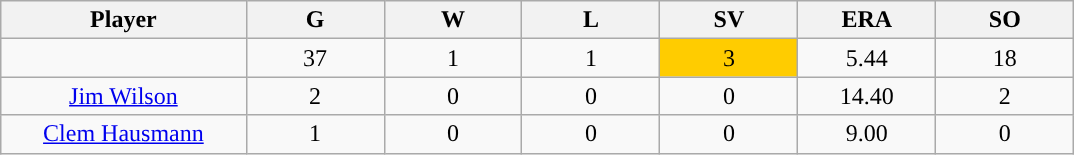<table class="wikitable sortable">
<tr>
<th bgcolor="#DDDDFF" width="16%">Player</th>
<th bgcolor="#DDDDFF" width="9%">G</th>
<th bgcolor="#DDDDFF" width="9%">W</th>
<th bgcolor="#DDDDFF" width="9%">L</th>
<th bgcolor="#DDDDFF" width="9%">SV</th>
<th bgcolor="#DDDDFF" width="9%">ERA</th>
<th bgcolor="#DDDDFF" width="9%">SO</th>
</tr>
<tr align="center">
<td></td>
<td>37</td>
<td>1</td>
<td>1</td>
<td style="background:#fc0;">3</td>
<td>5.44</td>
<td>18</td>
</tr>
<tr align="center">
<td><a href='#'>Jim Wilson</a></td>
<td>2</td>
<td>0</td>
<td>0</td>
<td>0</td>
<td>14.40</td>
<td>2</td>
</tr>
<tr align="center">
<td><a href='#'>Clem Hausmann</a></td>
<td>1</td>
<td>0</td>
<td>0</td>
<td>0</td>
<td>9.00</td>
<td>0</td>
</tr>
</table>
